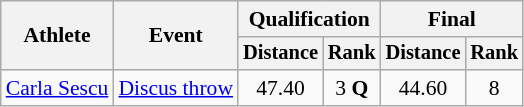<table class=wikitable style="font-size:90%">
<tr>
<th rowspan=2>Athlete</th>
<th rowspan=2>Event</th>
<th colspan=2>Qualification</th>
<th colspan=2>Final</th>
</tr>
<tr style="font-size:95%">
<th>Distance</th>
<th>Rank</th>
<th>Distance</th>
<th>Rank</th>
</tr>
<tr align=center>
<td align=left><a href='#'>Carla Sescu</a></td>
<td align=left><a href='#'>Discus throw</a></td>
<td>47.40</td>
<td>3 <strong>Q</strong></td>
<td>44.60</td>
<td>8</td>
</tr>
</table>
